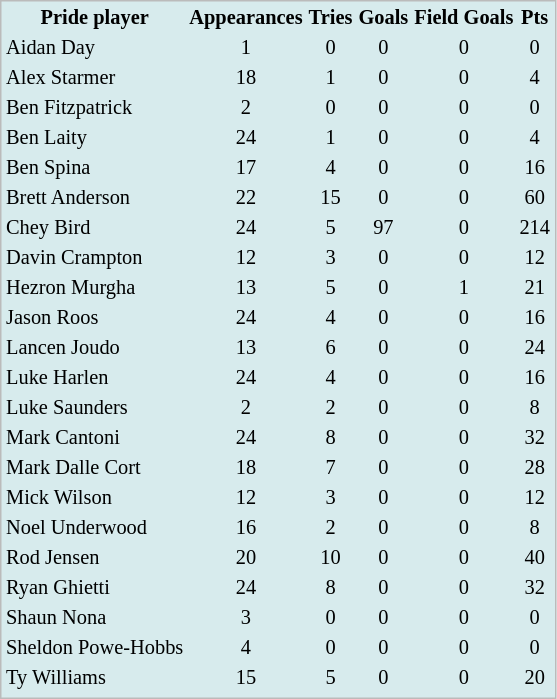<table cellpadding=1 style="border:1px solid #BBB; background-color:#d7ebed; font-size:85%;">
<tr>
<th>Pride player</th>
<th>Appearances</th>
<th>Tries</th>
<th>Goals</th>
<th>Field Goals</th>
<th>Pts</th>
</tr>
<tr ---->
<td> Aidan Day</td>
<td align="center">1</td>
<td align="center">0</td>
<td align="center">0</td>
<td align="center">0</td>
<td align="center">0</td>
</tr>
<tr ---->
<td> Alex Starmer</td>
<td align="center">18</td>
<td align="center">1</td>
<td align="center">0</td>
<td align="center">0</td>
<td align="center">4</td>
</tr>
<tr ---->
<td> Ben Fitzpatrick</td>
<td align="center">2</td>
<td align="center">0</td>
<td align="center">0</td>
<td align="center">0</td>
<td align="center">0</td>
</tr>
<tr ---->
<td> Ben Laity</td>
<td align="center">24</td>
<td align="center">1</td>
<td align="center">0</td>
<td align="center">0</td>
<td align="center">4</td>
</tr>
<tr ---->
<td> Ben Spina</td>
<td align="center">17</td>
<td align="center">4</td>
<td align="center">0</td>
<td align="center">0</td>
<td align="center">16</td>
</tr>
<tr ---->
<td> Brett Anderson</td>
<td align="center">22</td>
<td align="center">15</td>
<td align="center">0</td>
<td align="center">0</td>
<td align="center">60</td>
</tr>
<tr ---->
<td> Chey Bird</td>
<td align="center">24</td>
<td align="center">5</td>
<td align="center">97</td>
<td align="center">0</td>
<td align="center">214</td>
</tr>
<tr ---->
<td> Davin Crampton</td>
<td align="center">12</td>
<td align="center">3</td>
<td align="center">0</td>
<td align="center">0</td>
<td align="center">12</td>
</tr>
<tr ---->
<td> Hezron Murgha</td>
<td align="center">13</td>
<td align="center">5</td>
<td align="center">0</td>
<td align="center">1</td>
<td align="center">21</td>
</tr>
<tr ---->
<td> Jason Roos</td>
<td align="center">24</td>
<td align="center">4</td>
<td align="center">0</td>
<td align="center">0</td>
<td align="center">16</td>
</tr>
<tr ---->
<td> Lancen Joudo</td>
<td align="center">13</td>
<td align="center">6</td>
<td align="center">0</td>
<td align="center">0</td>
<td align="center">24</td>
</tr>
<tr ---->
<td> Luke Harlen</td>
<td align="center">24</td>
<td align="center">4</td>
<td align="center">0</td>
<td align="center">0</td>
<td align="center">16</td>
</tr>
<tr ---->
<td> Luke Saunders</td>
<td align="center">2</td>
<td align="center">2</td>
<td align="center">0</td>
<td align="center">0</td>
<td align="center">8</td>
</tr>
<tr ---->
<td> Mark Cantoni</td>
<td align="center">24</td>
<td align="center">8</td>
<td align="center">0</td>
<td align="center">0</td>
<td align="center">32</td>
</tr>
<tr ---->
<td> Mark Dalle Cort</td>
<td align="center">18</td>
<td align="center">7</td>
<td align="center">0</td>
<td align="center">0</td>
<td align="center">28</td>
</tr>
<tr ---->
<td> Mick Wilson</td>
<td align="center">12</td>
<td align="center">3</td>
<td align="center">0</td>
<td align="center">0</td>
<td align="center">12</td>
</tr>
<tr ---->
<td> Noel Underwood</td>
<td align="center">16</td>
<td align="center">2</td>
<td align="center">0</td>
<td align="center">0</td>
<td align="center">8</td>
</tr>
<tr ---->
<td> Rod Jensen</td>
<td align="center">20</td>
<td align="center">10</td>
<td align="center">0</td>
<td align="center">0</td>
<td align="center">40</td>
</tr>
<tr ---->
<td> Ryan Ghietti</td>
<td align="center">24</td>
<td align="center">8</td>
<td align="center">0</td>
<td align="center">0</td>
<td align="center">32</td>
</tr>
<tr ---->
<td> Shaun Nona</td>
<td align="center">3</td>
<td align="center">0</td>
<td align="center">0</td>
<td align="center">0</td>
<td align="center">0</td>
</tr>
<tr ---->
<td> Sheldon Powe-Hobbs</td>
<td align="center">4</td>
<td align="center">0</td>
<td align="center">0</td>
<td align="center">0</td>
<td align="center">0</td>
</tr>
<tr ---->
<td> Ty Williams</td>
<td align="center">15</td>
<td align="center">5</td>
<td align="center">0</td>
<td align="center">0</td>
<td align="center">20</td>
</tr>
<tr ---->
</tr>
</table>
